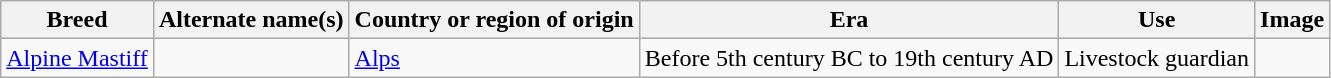<table class="wikitable sortable">
<tr>
<th>Breed</th>
<th>Alternate name(s)</th>
<th>Country or region of origin</th>
<th>Era</th>
<th>Use</th>
<th class="unsortable">Image</th>
</tr>
<tr>
<td><a href='#'>Alpine Mastiff</a></td>
<td></td>
<td><a href='#'>Alps</a></td>
<td>Before 5th century BC to 19th century AD</td>
<td>Livestock guardian</td>
<td></td>
</tr>
</table>
